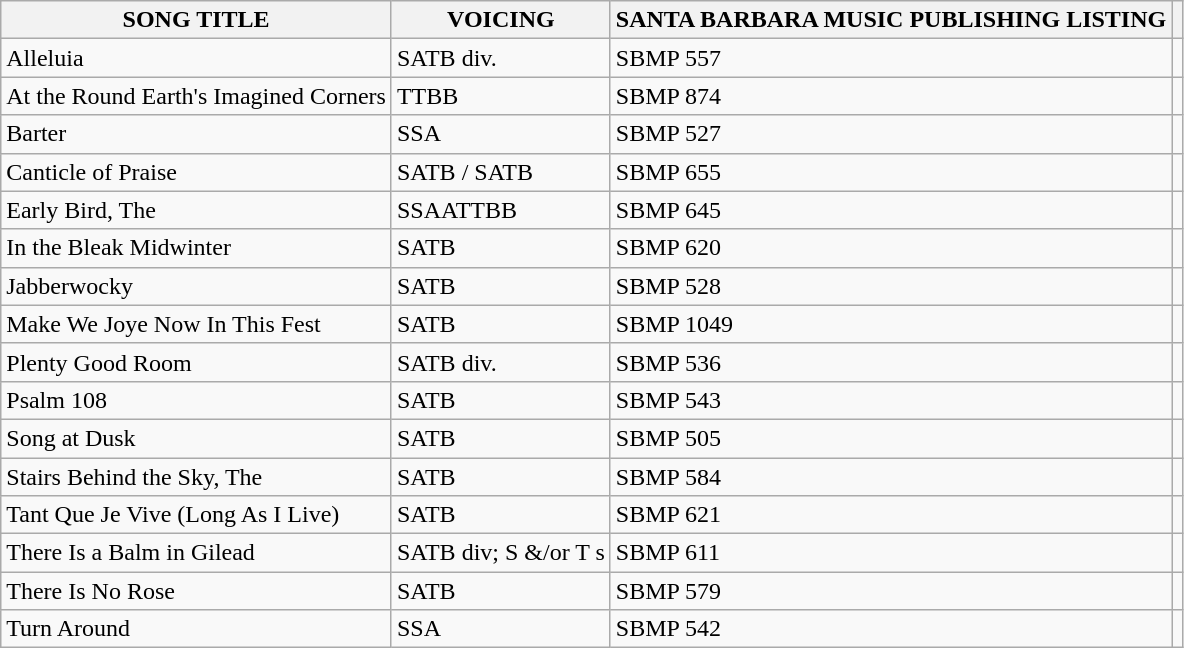<table class="wikitable sortable">
<tr>
<th>SONG TITLE</th>
<th>VOICING</th>
<th>SANTA BARBARA MUSIC PUBLISHING LISTING</th>
<th></th>
</tr>
<tr>
<td>Alleluia</td>
<td>SATB div.</td>
<td>SBMP 557</td>
<td></td>
</tr>
<tr>
<td>At the Round Earth's Imagined Corners</td>
<td>TTBB</td>
<td>SBMP 874</td>
<td></td>
</tr>
<tr>
<td>Barter</td>
<td>SSA</td>
<td>SBMP 527</td>
<td></td>
</tr>
<tr>
<td>Canticle of Praise</td>
<td>SATB / SATB</td>
<td>SBMP 655</td>
<td></td>
</tr>
<tr>
<td>Early Bird, The</td>
<td>SSAATTBB</td>
<td>SBMP 645</td>
<td></td>
</tr>
<tr>
<td>In the Bleak Midwinter</td>
<td>SATB</td>
<td>SBMP 620</td>
<td></td>
</tr>
<tr>
<td>Jabberwocky</td>
<td>SATB</td>
<td>SBMP 528</td>
<td></td>
</tr>
<tr>
<td>Make We Joye Now In This Fest</td>
<td>SATB</td>
<td>SBMP 1049</td>
<td></td>
</tr>
<tr>
<td>Plenty Good Room</td>
<td>SATB div.</td>
<td>SBMP 536</td>
<td></td>
</tr>
<tr>
<td>Psalm 108</td>
<td>SATB</td>
<td>SBMP 543</td>
<td></td>
</tr>
<tr>
<td>Song at Dusk</td>
<td>SATB</td>
<td>SBMP 505</td>
<td></td>
</tr>
<tr>
<td>Stairs Behind the Sky, The</td>
<td>SATB</td>
<td>SBMP 584</td>
<td></td>
</tr>
<tr>
<td>Tant Que Je Vive (Long As I Live)</td>
<td>SATB</td>
<td>SBMP 621</td>
<td></td>
</tr>
<tr>
<td>There Is a Balm in Gilead</td>
<td>SATB div; S &/or T s</td>
<td>SBMP 611</td>
<td></td>
</tr>
<tr>
<td>There Is No Rose</td>
<td>SATB</td>
<td>SBMP 579</td>
<td></td>
</tr>
<tr>
<td>Turn Around</td>
<td>SSA</td>
<td>SBMP 542</td>
<td></td>
</tr>
</table>
